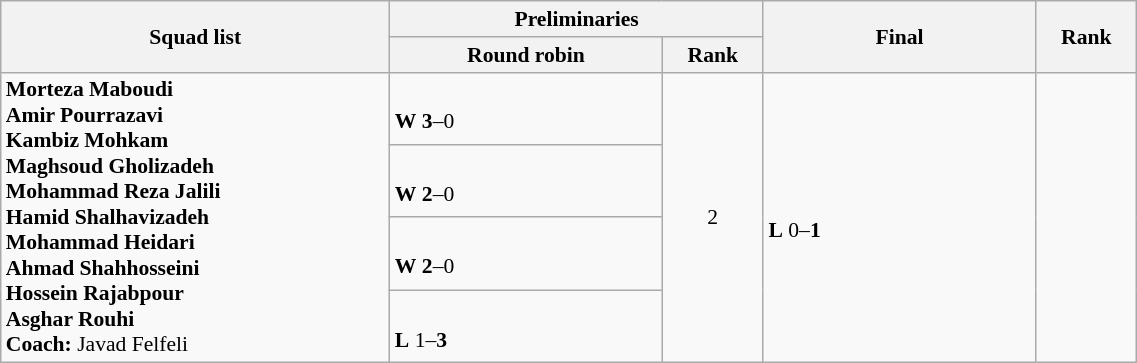<table class="wikitable" width="60%" style="text-align:left; font-size:90%">
<tr>
<th rowspan="2" width="20%">Squad list</th>
<th colspan="2">Preliminaries</th>
<th rowspan="2" width="14%">Final</th>
<th rowspan="2" width="5%">Rank</th>
</tr>
<tr>
<th width="14%">Round robin</th>
<th width="5%">Rank</th>
</tr>
<tr>
<td rowspan="4"><strong>Morteza Maboudi<br>Amir Pourrazavi<br>Kambiz Mohkam<br>Maghsoud Gholizadeh<br>Mohammad Reza Jalili<br>Hamid Shalhavizadeh<br>Mohammad Heidari<br>Ahmad Shahhosseini<br>Hossein Rajabpour<br>Asghar Rouhi<br>Coach:</strong> Javad Felfeli</td>
<td><br><strong>W</strong> <strong>3</strong>–0</td>
<td rowspan="4" align=center>2 <strong></strong></td>
<td rowspan="4"><br><strong>L</strong> 0–<strong>1</strong></td>
<td rowspan="4" align="center"></td>
</tr>
<tr>
<td><br><strong>W</strong> <strong>2</strong>–0</td>
</tr>
<tr>
<td><br><strong>W</strong> <strong>2</strong>–0</td>
</tr>
<tr>
<td><br><strong>L</strong> 1–<strong>3</strong></td>
</tr>
</table>
